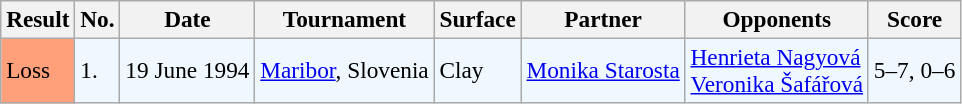<table class="sortable wikitable" style=font-size:97%>
<tr>
<th>Result</th>
<th>No.</th>
<th>Date</th>
<th>Tournament</th>
<th>Surface</th>
<th>Partner</th>
<th>Opponents</th>
<th>Score</th>
</tr>
<tr style="background:#f0f8ff;">
<td style="background:#ffa07a;">Loss</td>
<td>1.</td>
<td>19 June 1994</td>
<td><a href='#'>Maribor</a>, Slovenia</td>
<td>Clay</td>
<td> <a href='#'>Monika Starosta</a></td>
<td> <a href='#'>Henrieta Nagyová</a><br> <a href='#'>Veronika Šafářová</a></td>
<td>5–7, 0–6</td>
</tr>
</table>
